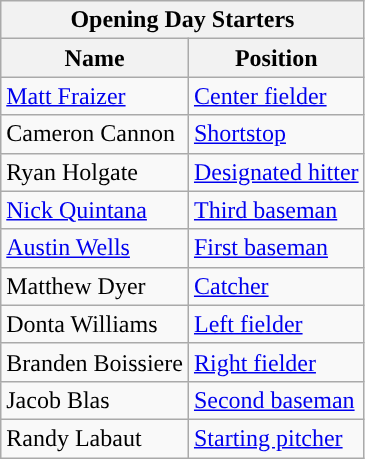<table class="wikitable" style="text-align:left">
<tr>
<th colspan="2">Opening Day Starters</th>
</tr>
<tr>
<th>Name</th>
<th>Position</th>
</tr>
<tr>
<td><a href='#'>Matt Fraizer</a></td>
<td><a href='#'>Center fielder</a></td>
</tr>
<tr>
<td>Cameron Cannon</td>
<td><a href='#'>Shortstop</a></td>
</tr>
<tr>
<td>Ryan Holgate</td>
<td><a href='#'>Designated hitter</a></td>
</tr>
<tr>
<td><a href='#'>Nick Quintana</a></td>
<td><a href='#'>Third baseman</a></td>
</tr>
<tr>
<td><a href='#'>Austin Wells</a></td>
<td><a href='#'>First baseman</a></td>
</tr>
<tr>
<td>Matthew Dyer</td>
<td><a href='#'>Catcher</a></td>
</tr>
<tr>
<td>Donta Williams</td>
<td><a href='#'>Left fielder</a></td>
</tr>
<tr>
<td>Branden Boissiere</td>
<td><a href='#'>Right fielder</a></td>
</tr>
<tr>
<td>Jacob Blas</td>
<td><a href='#'>Second baseman</a></td>
</tr>
<tr>
<td>Randy Labaut</td>
<td><a href='#'>Starting pitcher</a></td>
</tr>
</table>
